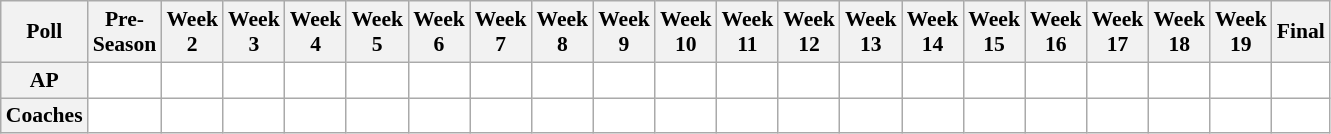<table class="wikitable" style="white-space:nowrap;font-size:90%">
<tr>
<th>Poll</th>
<th>Pre-<br>Season</th>
<th>Week<br>2</th>
<th>Week<br>3</th>
<th>Week<br>4</th>
<th>Week<br>5</th>
<th>Week<br>6</th>
<th>Week<br>7</th>
<th>Week<br>8</th>
<th>Week<br>9</th>
<th>Week<br>10</th>
<th>Week<br>11</th>
<th>Week<br>12</th>
<th>Week<br>13</th>
<th>Week<br>14</th>
<th>Week<br>15</th>
<th>Week<br>16</th>
<th>Week<br>17</th>
<th>Week<br>18</th>
<th>Week<br>19</th>
<th>Final</th>
</tr>
<tr style="text-align:center;">
<th>AP</th>
<td style="background:#FFF;"></td>
<td style="background:#FFF;"></td>
<td style="background:#FFF;"></td>
<td style="background:#FFF;"></td>
<td style="background:#FFF;"></td>
<td style="background:#FFF;"></td>
<td style="background:#FFF;"></td>
<td style="background:#FFF;"></td>
<td style="background:#FFF;"></td>
<td style="background:#FFF;"></td>
<td style="background:#FFF;"></td>
<td style="background:#FFF;"></td>
<td style="background:#FFF;"></td>
<td style="background:#FFF;"></td>
<td style="background:#FFF;"></td>
<td style="background:#FFF;"></td>
<td style="background:#FFF;"></td>
<td style="background:#FFF;"></td>
<td style="background:#FFF;"></td>
<td style="background:#FFF;"></td>
</tr>
<tr style="text-align:center;">
<th>Coaches</th>
<td style="background:#FFF;"></td>
<td style="background:#FFF;"></td>
<td style="background:#FFF;"></td>
<td style="background:#FFF;"></td>
<td style="background:#FFF;"></td>
<td style="background:#FFF;"></td>
<td style="background:#FFF;"></td>
<td style="background:#FFF;"></td>
<td style="background:#FFF;"></td>
<td style="background:#FFF;"></td>
<td style="background:#FFF;"></td>
<td style="background:#FFF;"></td>
<td style="background:#FFF;"></td>
<td style="background:#FFF;"></td>
<td style="background:#FFF;"></td>
<td style="background:#FFF;"></td>
<td style="background:#FFF;"></td>
<td style="background:#FFF;"></td>
<td style="background:#FFF;"></td>
<td style="background:#FFF;"></td>
</tr>
</table>
